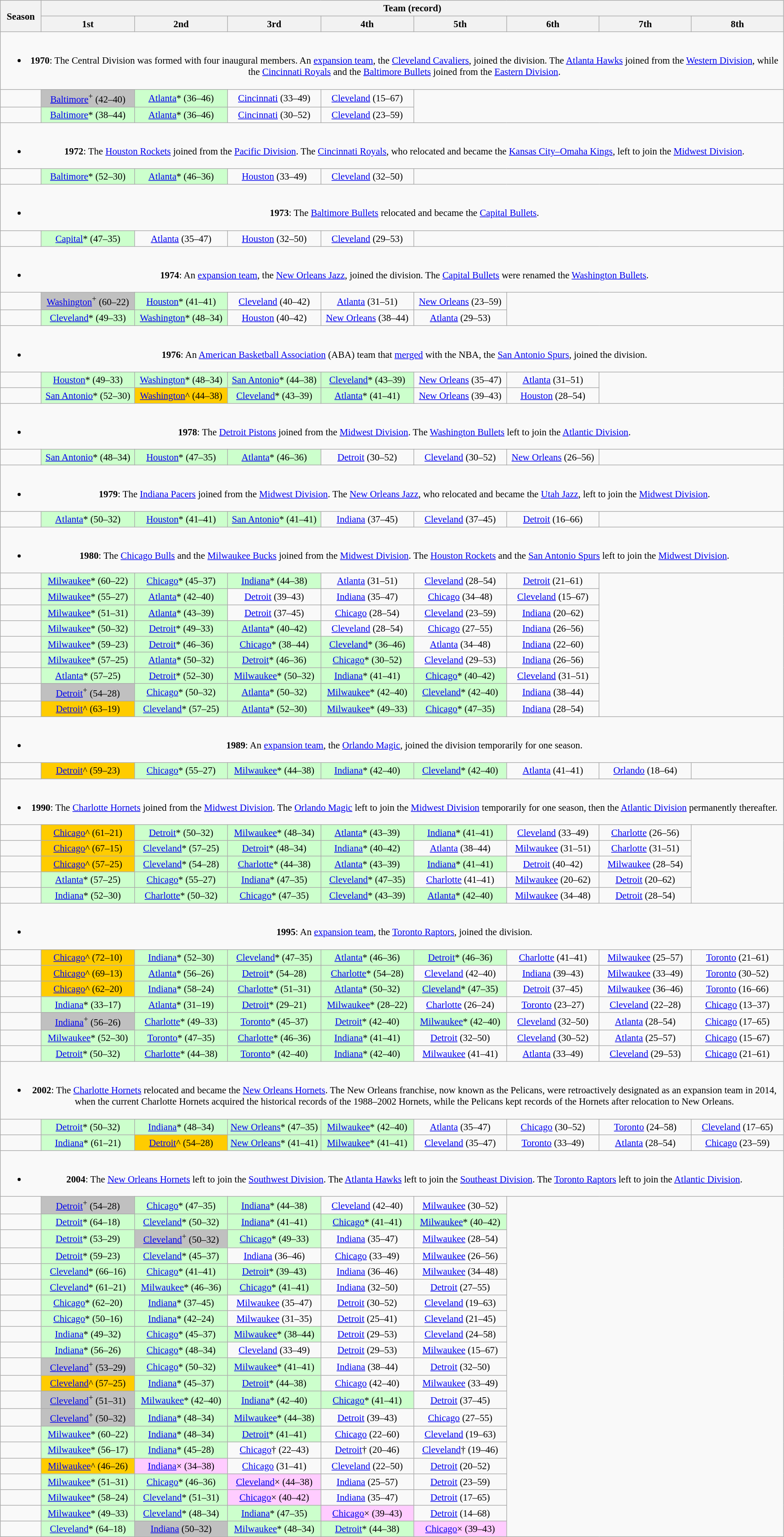<table class="wikitable" style="text-align:center; font-size:95%">
<tr>
<th rowspan="2" width=60px>Season</th>
<th colspan="8">Team (record)</th>
</tr>
<tr>
<th width=150px>1st</th>
<th width=150px>2nd</th>
<th width=150px>3rd</th>
<th width=150px>4th</th>
<th width=150px>5th</th>
<th width=150px>6th</th>
<th width=150px>7th</th>
<th width=150px>8th</th>
</tr>
<tr>
<td colspan="9"><br><ul><li><strong>1970</strong>: The Central Division was formed with four inaugural members. An <a href='#'>expansion team</a>, the <a href='#'>Cleveland Cavaliers</a>, joined the division. The <a href='#'>Atlanta Hawks</a> joined from the <a href='#'>Western Division</a>, while the <a href='#'>Cincinnati Royals</a> and the <a href='#'>Baltimore Bullets</a> joined from the <a href='#'>Eastern Division</a>.</li></ul></td>
</tr>
<tr>
<td></td>
<td bgcolor=#C0C0C0><a href='#'>Baltimore</a><sup>+</sup> (42–40)</td>
<td bgcolor="#CCFFCC"><a href='#'>Atlanta</a>* (36–46)</td>
<td><a href='#'>Cincinnati</a> (33–49)</td>
<td><a href='#'>Cleveland</a> (15–67)</td>
</tr>
<tr>
<td></td>
<td bgcolor=#CCFFCC><a href='#'>Baltimore</a>* (38–44)</td>
<td bgcolor="#CCFFCC"><a href='#'>Atlanta</a>* (36–46)</td>
<td><a href='#'>Cincinnati</a> (30–52)</td>
<td><a href='#'>Cleveland</a> (23–59)</td>
</tr>
<tr>
<td colspan="9"><br><ul><li><strong>1972</strong>: The <a href='#'>Houston Rockets</a> joined from the <a href='#'>Pacific Division</a>. The <a href='#'>Cincinnati Royals</a>, who relocated and became the <a href='#'>Kansas City–Omaha Kings</a>, left to join the <a href='#'>Midwest Division</a>.</li></ul></td>
</tr>
<tr>
<td></td>
<td bgcolor=#CCFFCC><a href='#'>Baltimore</a>* (52–30)</td>
<td bgcolor="#CCFFCC"><a href='#'>Atlanta</a>* (46–36)</td>
<td><a href='#'>Houston</a> (33–49)</td>
<td><a href='#'>Cleveland</a> (32–50)</td>
</tr>
<tr>
<td colspan="9"><br><ul><li><strong>1973</strong>: The <a href='#'>Baltimore Bullets</a> relocated and became the <a href='#'>Capital Bullets</a>.</li></ul></td>
</tr>
<tr>
<td></td>
<td bgcolor=#CCFFCC><a href='#'>Capital</a>* (47–35)</td>
<td><a href='#'>Atlanta</a> (35–47)</td>
<td><a href='#'>Houston</a> (32–50)</td>
<td><a href='#'>Cleveland</a> (29–53)</td>
</tr>
<tr>
<td colspan="9"><br><ul><li><strong>1974</strong>: An <a href='#'>expansion team</a>, the <a href='#'>New Orleans Jazz</a>, joined the division. The <a href='#'>Capital Bullets</a> were renamed the <a href='#'>Washington Bullets</a>.</li></ul></td>
</tr>
<tr>
<td></td>
<td bgcolor=#C0C0C0><a href='#'>Washington</a><sup>+</sup> (60–22)</td>
<td bgcolor="#CCFFCC"><a href='#'>Houston</a>* (41–41)</td>
<td><a href='#'>Cleveland</a> (40–42)</td>
<td><a href='#'>Atlanta</a> (31–51)</td>
<td><a href='#'>New Orleans</a> (23–59)</td>
</tr>
<tr>
<td></td>
<td bgcolor=#CCFFCC><a href='#'>Cleveland</a>* (49–33)</td>
<td bgcolor="#CCFFCC"><a href='#'>Washington</a>* (48–34)</td>
<td><a href='#'>Houston</a> (40–42)</td>
<td><a href='#'>New Orleans</a> (38–44)</td>
<td><a href='#'>Atlanta</a> (29–53)</td>
</tr>
<tr>
<td colspan="9"><br><ul><li><strong>1976</strong>: An <a href='#'>American Basketball Association</a> (ABA) team that <a href='#'>merged</a> with the NBA, the <a href='#'>San Antonio Spurs</a>, joined the division.</li></ul></td>
</tr>
<tr>
<td></td>
<td bgcolor=#CCFFCC><a href='#'>Houston</a>* (49–33)</td>
<td bgcolor="#CCFFCC"><a href='#'>Washington</a>* (48–34)</td>
<td bgcolor="#CCFFCC"><a href='#'>San Antonio</a>* (44–38)</td>
<td bgcolor="#CCFFCC"><a href='#'>Cleveland</a>* (43–39)</td>
<td><a href='#'>New Orleans</a> (35–47)</td>
<td><a href='#'>Atlanta</a> (31–51)</td>
</tr>
<tr>
<td></td>
<td bgcolor=#CCFFCC><a href='#'>San Antonio</a>* (52–30)</td>
<td bgcolor="#FFCC00"><a href='#'>Washington</a>^ (44–38)</td>
<td bgcolor="#CCFFCC"><a href='#'>Cleveland</a>* (43–39)</td>
<td bgcolor="#CCFFCC"><a href='#'>Atlanta</a>* (41–41)</td>
<td><a href='#'>New Orleans</a> (39–43)</td>
<td><a href='#'>Houston</a> (28–54)</td>
</tr>
<tr>
<td colspan="9"><br><ul><li><strong>1978</strong>: The <a href='#'>Detroit Pistons</a> joined from the <a href='#'>Midwest Division</a>. The <a href='#'>Washington Bullets</a> left to join the <a href='#'>Atlantic Division</a>.</li></ul></td>
</tr>
<tr>
<td></td>
<td bgcolor=#CCFFCC><a href='#'>San Antonio</a>* (48–34)</td>
<td bgcolor="#CCFFCC"><a href='#'>Houston</a>* (47–35)</td>
<td bgcolor="#CCFFCC"><a href='#'>Atlanta</a>* (46–36)</td>
<td><a href='#'>Detroit</a> (30–52)</td>
<td><a href='#'>Cleveland</a> (30–52)</td>
<td><a href='#'>New Orleans</a> (26–56)</td>
</tr>
<tr>
<td colspan="9"><br><ul><li><strong>1979</strong>: The <a href='#'>Indiana Pacers</a> joined from the <a href='#'>Midwest Division</a>. The <a href='#'>New Orleans Jazz</a>, who relocated and became the <a href='#'>Utah Jazz</a>, left to join the <a href='#'>Midwest Division</a>.</li></ul></td>
</tr>
<tr>
<td></td>
<td bgcolor=#CCFFCC><a href='#'>Atlanta</a>* (50–32)</td>
<td bgcolor="#CCFFCC"><a href='#'>Houston</a>* (41–41)</td>
<td bgcolor="#CCFFCC"><a href='#'>San Antonio</a>* (41–41)</td>
<td><a href='#'>Indiana</a> (37–45)</td>
<td><a href='#'>Cleveland</a> (37–45)</td>
<td><a href='#'>Detroit</a> (16–66)</td>
</tr>
<tr>
<td colspan="9"><br><ul><li><strong>1980</strong>: The <a href='#'>Chicago Bulls</a> and the <a href='#'>Milwaukee Bucks</a> joined from the <a href='#'>Midwest Division</a>. The <a href='#'>Houston Rockets</a> and the <a href='#'>San Antonio Spurs</a> left to join the <a href='#'>Midwest Division</a>.</li></ul></td>
</tr>
<tr>
<td></td>
<td bgcolor=#CCFFCC><a href='#'>Milwaukee</a>* (60–22)</td>
<td bgcolor="#CCFFCC"><a href='#'>Chicago</a>* (45–37)</td>
<td bgcolor="#CCFFCC"><a href='#'>Indiana</a>* (44–38)</td>
<td><a href='#'>Atlanta</a> (31–51)</td>
<td><a href='#'>Cleveland</a> (28–54)</td>
<td><a href='#'>Detroit</a> (21–61)</td>
</tr>
<tr>
<td></td>
<td bgcolor=#CCFFCC><a href='#'>Milwaukee</a>* (55–27)</td>
<td bgcolor="#CCFFCC"><a href='#'>Atlanta</a>* (42–40)</td>
<td><a href='#'>Detroit</a> (39–43)</td>
<td><a href='#'>Indiana</a> (35–47)</td>
<td><a href='#'>Chicago</a> (34–48)</td>
<td><a href='#'>Cleveland</a> (15–67)</td>
</tr>
<tr>
<td></td>
<td bgcolor=#CCFFCC><a href='#'>Milwaukee</a>* (51–31)</td>
<td bgcolor="#CCFFCC"><a href='#'>Atlanta</a>* (43–39)</td>
<td><a href='#'>Detroit</a> (37–45)</td>
<td><a href='#'>Chicago</a> (28–54)</td>
<td><a href='#'>Cleveland</a> (23–59)</td>
<td><a href='#'>Indiana</a> (20–62)</td>
</tr>
<tr>
<td></td>
<td bgcolor=#CCFFCC><a href='#'>Milwaukee</a>* (50–32)</td>
<td bgcolor="#CCFFCC"><a href='#'>Detroit</a>* (49–33)</td>
<td bgcolor="#CCFFCC"><a href='#'>Atlanta</a>* (40–42)</td>
<td><a href='#'>Cleveland</a> (28–54)</td>
<td><a href='#'>Chicago</a> (27–55)</td>
<td><a href='#'>Indiana</a> (26–56)</td>
</tr>
<tr>
<td></td>
<td bgcolor=#CCFFCC><a href='#'>Milwaukee</a>* (59–23)</td>
<td bgcolor="#CCFFCC"><a href='#'>Detroit</a>* (46–36)</td>
<td bgcolor="#CCFFCC"><a href='#'>Chicago</a>* (38–44)</td>
<td bgcolor="#CCFFCC"><a href='#'>Cleveland</a>* (36–46)</td>
<td><a href='#'>Atlanta</a> (34–48)</td>
<td><a href='#'>Indiana</a> (22–60)</td>
</tr>
<tr>
<td></td>
<td bgcolor=#CCFFCC><a href='#'>Milwaukee</a>* (57–25)</td>
<td bgcolor="#CCFFCC"><a href='#'>Atlanta</a>* (50–32)</td>
<td bgcolor="#CCFFCC"><a href='#'>Detroit</a>* (46–36)</td>
<td bgcolor="#CCFFCC"><a href='#'>Chicago</a>* (30–52)</td>
<td><a href='#'>Cleveland</a> (29–53)</td>
<td><a href='#'>Indiana</a> (26–56)</td>
</tr>
<tr>
<td></td>
<td bgcolor=#CCFFCC><a href='#'>Atlanta</a>* (57–25)</td>
<td bgcolor="#CCFFCC"><a href='#'>Detroit</a>* (52–30)</td>
<td bgcolor="#CCFFCC"><a href='#'>Milwaukee</a>* (50–32)</td>
<td bgcolor="#CCFFCC"><a href='#'>Indiana</a>* (41–41)</td>
<td bgcolor="#CCFFCC"><a href='#'>Chicago</a>* (40–42)</td>
<td><a href='#'>Cleveland</a> (31–51)</td>
</tr>
<tr>
<td></td>
<td bgcolor=#C0C0C0><a href='#'>Detroit</a><sup>+</sup> (54–28)</td>
<td bgcolor="#CCFFCC"><a href='#'>Chicago</a>* (50–32)</td>
<td bgcolor="#CCFFCC"><a href='#'>Atlanta</a>* (50–32)</td>
<td bgcolor="#CCFFCC"><a href='#'>Milwaukee</a>* (42–40)</td>
<td bgcolor="#CCFFCC"><a href='#'>Cleveland</a>* (42–40)</td>
<td><a href='#'>Indiana</a> (38–44)</td>
</tr>
<tr>
<td></td>
<td bgcolor=#FFCC00><a href='#'>Detroit</a>^ (63–19)</td>
<td bgcolor="#CCFFCC"><a href='#'>Cleveland</a>* (57–25)</td>
<td bgcolor="#CCFFCC"><a href='#'>Atlanta</a>* (52–30)</td>
<td bgcolor="#CCFFCC"><a href='#'>Milwaukee</a>* (49–33)</td>
<td bgcolor="#CCFFCC"><a href='#'>Chicago</a>* (47–35)</td>
<td><a href='#'>Indiana</a> (28–54)</td>
</tr>
<tr>
<td colspan="9"><br><ul><li><strong>1989</strong>: An <a href='#'>expansion team</a>, the <a href='#'>Orlando Magic</a>, joined the division temporarily for one season.</li></ul></td>
</tr>
<tr>
<td></td>
<td bgcolor=#FFCC00><a href='#'>Detroit</a>^ (59–23)</td>
<td bgcolor="#CCFFCC"><a href='#'>Chicago</a>* (55–27)</td>
<td bgcolor="#CCFFCC"><a href='#'>Milwaukee</a>* (44–38)</td>
<td bgcolor="#CCFFCC"><a href='#'>Indiana</a>* (42–40)</td>
<td bgcolor="#CCFFCC"><a href='#'>Cleveland</a>* (42–40)</td>
<td><a href='#'>Atlanta</a> (41–41)</td>
<td><a href='#'>Orlando</a> (18–64)</td>
</tr>
<tr>
<td colspan="9"><br><ul><li><strong>1990</strong>: The <a href='#'>Charlotte Hornets</a> joined from the <a href='#'>Midwest Division</a>. The <a href='#'>Orlando Magic</a> left to join the <a href='#'>Midwest Division</a> temporarily for one season, then the <a href='#'>Atlantic Division</a> permanently thereafter.</li></ul></td>
</tr>
<tr>
<td></td>
<td bgcolor=#FFCC00><a href='#'>Chicago</a>^ (61–21)</td>
<td bgcolor="#CCFFCC"><a href='#'>Detroit</a>* (50–32)</td>
<td bgcolor="#CCFFCC"><a href='#'>Milwaukee</a>* (48–34)</td>
<td bgcolor="#CCFFCC"><a href='#'>Atlanta</a>* (43–39)</td>
<td bgcolor="#CCFFCC"><a href='#'>Indiana</a>* (41–41)</td>
<td><a href='#'>Cleveland</a> (33–49)</td>
<td><a href='#'>Charlotte</a> (26–56)</td>
</tr>
<tr>
<td></td>
<td bgcolor=#FFCC00><a href='#'>Chicago</a>^ (67–15)</td>
<td bgcolor="#CCFFCC"><a href='#'>Cleveland</a>* (57–25)</td>
<td bgcolor="#CCFFCC"><a href='#'>Detroit</a>* (48–34)</td>
<td bgcolor="#CCFFCC"><a href='#'>Indiana</a>* (40–42)</td>
<td><a href='#'>Atlanta</a> (38–44)</td>
<td><a href='#'>Milwaukee</a> (31–51)</td>
<td><a href='#'>Charlotte</a> (31–51)</td>
</tr>
<tr>
<td></td>
<td bgcolor=#FFCC00><a href='#'>Chicago</a>^ (57–25)</td>
<td bgcolor="#CCFFCC"><a href='#'>Cleveland</a>* (54–28)</td>
<td bgcolor="#CCFFCC"><a href='#'>Charlotte</a>* (44–38)</td>
<td bgcolor="#CCFFCC"><a href='#'>Atlanta</a>* (43–39)</td>
<td bgcolor="#CCFFCC"><a href='#'>Indiana</a>* (41–41)</td>
<td><a href='#'>Detroit</a> (40–42)</td>
<td><a href='#'>Milwaukee</a> (28–54)</td>
</tr>
<tr>
<td></td>
<td bgcolor=#CCFFCC><a href='#'>Atlanta</a>* (57–25)</td>
<td bgcolor="#CCFFCC"><a href='#'>Chicago</a>* (55–27)</td>
<td bgcolor="#CCFFCC"><a href='#'>Indiana</a>* (47–35)</td>
<td bgcolor="#CCFFCC"><a href='#'>Cleveland</a>* (47–35)</td>
<td><a href='#'>Charlotte</a> (41–41)</td>
<td><a href='#'>Milwaukee</a> (20–62)</td>
<td><a href='#'>Detroit</a> (20–62)</td>
</tr>
<tr>
<td></td>
<td bgcolor=#CCFFCC><a href='#'>Indiana</a>* (52–30)</td>
<td bgcolor="#CCFFCC"><a href='#'>Charlotte</a>* (50–32)</td>
<td bgcolor="#CCFFCC"><a href='#'>Chicago</a>* (47–35)</td>
<td bgcolor="#CCFFCC"><a href='#'>Cleveland</a>* (43–39)</td>
<td bgcolor="#CCFFCC"><a href='#'>Atlanta</a>* (42–40)</td>
<td><a href='#'>Milwaukee</a> (34–48)</td>
<td><a href='#'>Detroit</a> (28–54)</td>
</tr>
<tr>
<td colspan="9"><br><ul><li><strong>1995</strong>: An <a href='#'>expansion team</a>, the <a href='#'>Toronto Raptors</a>, joined the division.</li></ul></td>
</tr>
<tr>
<td></td>
<td bgcolor=#FFCC00><a href='#'>Chicago</a>^ (72–10)</td>
<td bgcolor="#CCFFCC"><a href='#'>Indiana</a>* (52–30)</td>
<td bgcolor="#CCFFCC"><a href='#'>Cleveland</a>* (47–35)</td>
<td bgcolor="#CCFFCC"><a href='#'>Atlanta</a>* (46–36)</td>
<td bgcolor="#CCFFCC"><a href='#'>Detroit</a>* (46–36)</td>
<td><a href='#'>Charlotte</a> (41–41)</td>
<td><a href='#'>Milwaukee</a> (25–57)</td>
<td><a href='#'>Toronto</a> (21–61)</td>
</tr>
<tr>
<td></td>
<td bgcolor=#FFCC00><a href='#'>Chicago</a>^ (69–13)</td>
<td bgcolor="#CCFFCC"><a href='#'>Atlanta</a>* (56–26)</td>
<td bgcolor="#CCFFCC"><a href='#'>Detroit</a>* (54–28)</td>
<td bgcolor="#CCFFCC"><a href='#'>Charlotte</a>* (54–28)</td>
<td><a href='#'>Cleveland</a> (42–40)</td>
<td><a href='#'>Indiana</a> (39–43)</td>
<td><a href='#'>Milwaukee</a> (33–49)</td>
<td><a href='#'>Toronto</a> (30–52)</td>
</tr>
<tr>
<td></td>
<td bgcolor=#FFCC00><a href='#'>Chicago</a>^ (62–20)</td>
<td bgcolor="#CCFFCC"><a href='#'>Indiana</a>* (58–24)</td>
<td bgcolor="#CCFFCC"><a href='#'>Charlotte</a>* (51–31)</td>
<td bgcolor="#CCFFCC"><a href='#'>Atlanta</a>* (50–32)</td>
<td bgcolor="#CCFFCC"><a href='#'>Cleveland</a>* (47–35)</td>
<td><a href='#'>Detroit</a> (37–45)</td>
<td><a href='#'>Milwaukee</a> (36–46)</td>
<td><a href='#'>Toronto</a> (16–66)</td>
</tr>
<tr>
<td></td>
<td bgcolor=#CCFFCC><a href='#'>Indiana</a>* (33–17)</td>
<td bgcolor="#CCFFCC"><a href='#'>Atlanta</a>* (31–19)</td>
<td bgcolor="#CCFFCC"><a href='#'>Detroit</a>* (29–21)</td>
<td bgcolor="#CCFFCC"><a href='#'>Milwaukee</a>* (28–22)</td>
<td><a href='#'>Charlotte</a> (26–24)</td>
<td><a href='#'>Toronto</a> (23–27)</td>
<td><a href='#'>Cleveland</a> (22–28)</td>
<td><a href='#'>Chicago</a> (13–37)</td>
</tr>
<tr>
<td></td>
<td bgcolor=#C0C0C0><a href='#'>Indiana</a><sup>+</sup> (56–26)</td>
<td bgcolor="#CCFFCC"><a href='#'>Charlotte</a>* (49–33)</td>
<td bgcolor="#CCFFCC"><a href='#'>Toronto</a>* (45–37)</td>
<td bgcolor="#CCFFCC"><a href='#'>Detroit</a>* (42–40)</td>
<td bgcolor="#CCFFCC"><a href='#'>Milwaukee</a>* (42–40)</td>
<td><a href='#'>Cleveland</a> (32–50)</td>
<td><a href='#'>Atlanta</a> (28–54)</td>
<td><a href='#'>Chicago</a> (17–65)</td>
</tr>
<tr>
<td></td>
<td bgcolor=#CCFFCC><a href='#'>Milwaukee</a>* (52–30)</td>
<td bgcolor="#CCFFCC"><a href='#'>Toronto</a>* (47–35)</td>
<td bgcolor="#CCFFCC"><a href='#'>Charlotte</a>* (46–36)</td>
<td bgcolor="#CCFFCC"><a href='#'>Indiana</a>* (41–41)</td>
<td><a href='#'>Detroit</a> (32–50)</td>
<td><a href='#'>Cleveland</a> (30–52)</td>
<td><a href='#'>Atlanta</a> (25–57)</td>
<td><a href='#'>Chicago</a> (15–67)</td>
</tr>
<tr>
<td></td>
<td bgcolor=#CCFFCC><a href='#'>Detroit</a>* (50–32)</td>
<td bgcolor="#CCFFCC"><a href='#'>Charlotte</a>* (44–38)</td>
<td bgcolor="#CCFFCC"><a href='#'>Toronto</a>* (42–40)</td>
<td bgcolor="#CCFFCC"><a href='#'>Indiana</a>* (42–40)</td>
<td><a href='#'>Milwaukee</a> (41–41)</td>
<td><a href='#'>Atlanta</a> (33–49)</td>
<td><a href='#'>Cleveland</a> (29–53)</td>
<td><a href='#'>Chicago</a> (21–61)</td>
</tr>
<tr>
<td colspan="9"><br><ul><li><strong>2002</strong>: The <a href='#'>Charlotte Hornets</a> relocated and became the <a href='#'>New Orleans Hornets</a>. The New Orleans franchise, now known as the Pelicans, were retroactively designated as an expansion team in 2014, when the current Charlotte Hornets acquired the historical records of the 1988–2002 Hornets, while the Pelicans kept records of the Hornets after relocation to New Orleans.</li></ul></td>
</tr>
<tr>
<td></td>
<td bgcolor=#CCFFCC><a href='#'>Detroit</a>* (50–32)</td>
<td bgcolor="#CCFFCC"><a href='#'>Indiana</a>* (48–34)</td>
<td bgcolor="#CCFFCC"><a href='#'>New Orleans</a>* (47–35)</td>
<td bgcolor="#CCFFCC"><a href='#'>Milwaukee</a>* (42–40)</td>
<td><a href='#'>Atlanta</a> (35–47)</td>
<td><a href='#'>Chicago</a> (30–52)</td>
<td><a href='#'>Toronto</a> (24–58)</td>
<td><a href='#'>Cleveland</a> (17–65)</td>
</tr>
<tr>
<td></td>
<td bgcolor=#CCFFCC><a href='#'>Indiana</a>* (61–21)</td>
<td bgcolor="#FFCC00"><a href='#'>Detroit</a>^ (54–28)</td>
<td bgcolor="#CCFFCC"><a href='#'>New Orleans</a>* (41–41)</td>
<td bgcolor="#CCFFCC"><a href='#'>Milwaukee</a>* (41–41)</td>
<td><a href='#'>Cleveland</a> (35–47)</td>
<td><a href='#'>Toronto</a> (33–49)</td>
<td><a href='#'>Atlanta</a> (28–54)</td>
<td><a href='#'>Chicago</a> (23–59)</td>
</tr>
<tr>
<td colspan="9"><br><ul><li><strong>2004</strong>: The <a href='#'>New Orleans Hornets</a> left to join the <a href='#'>Southwest Division</a>. The <a href='#'>Atlanta Hawks</a> left to join the <a href='#'>Southeast Division</a>. The <a href='#'>Toronto Raptors</a> left to join the <a href='#'>Atlantic Division</a>.</li></ul></td>
</tr>
<tr>
<td></td>
<td bgcolor=#C0C0C0><a href='#'>Detroit</a><sup>+</sup> (54–28)</td>
<td bgcolor="#CCFFCC"><a href='#'>Chicago</a>* (47–35)</td>
<td bgcolor="#CCFFCC"><a href='#'>Indiana</a>* (44–38)</td>
<td><a href='#'>Cleveland</a> (42–40)</td>
<td><a href='#'>Milwaukee</a> (30–52)</td>
</tr>
<tr>
<td></td>
<td bgcolor=#CCFFCC><a href='#'>Detroit</a>* (64–18)</td>
<td bgcolor="#CCFFCC"><a href='#'>Cleveland</a>* (50–32)</td>
<td bgcolor="#CCFFCC"><a href='#'>Indiana</a>* (41–41)</td>
<td bgcolor="#CCFFCC"><a href='#'>Chicago</a>* (41–41)</td>
<td bgcolor="#CCFFCC"><a href='#'>Milwaukee</a>* (40–42)</td>
</tr>
<tr>
<td></td>
<td bgcolor=#CCFFCC><a href='#'>Detroit</a>* (53–29)</td>
<td bgcolor="#C0C0C0"><a href='#'>Cleveland</a><sup>+</sup> (50–32)</td>
<td bgcolor="#CCFFCC"><a href='#'>Chicago</a>* (49–33)</td>
<td><a href='#'>Indiana</a> (35–47)</td>
<td><a href='#'>Milwaukee</a> (28–54)</td>
</tr>
<tr>
<td></td>
<td bgcolor=#CCFFCC><a href='#'>Detroit</a>* (59–23)</td>
<td bgcolor="#CCFFCC"><a href='#'>Cleveland</a>* (45–37)</td>
<td><a href='#'>Indiana</a> (36–46)</td>
<td><a href='#'>Chicago</a> (33–49)</td>
<td><a href='#'>Milwaukee</a> (26–56)</td>
</tr>
<tr>
<td></td>
<td bgcolor=#CCFFCC><a href='#'>Cleveland</a>* (66–16)</td>
<td bgcolor="#CCFFCC"><a href='#'>Chicago</a>* (41–41)</td>
<td bgcolor="#CCFFCC"><a href='#'>Detroit</a>* (39–43)</td>
<td><a href='#'>Indiana</a> (36–46)</td>
<td><a href='#'>Milwaukee</a> (34–48)</td>
</tr>
<tr>
<td></td>
<td bgcolor=#CCFFCC><a href='#'>Cleveland</a>* (61–21)</td>
<td bgcolor="#CCFFCC"><a href='#'>Milwaukee</a>* (46–36)</td>
<td bgcolor="#CCFFCC"><a href='#'>Chicago</a>* (41–41)</td>
<td><a href='#'>Indiana</a> (32–50)</td>
<td><a href='#'>Detroit</a> (27–55)</td>
</tr>
<tr>
<td></td>
<td bgcolor=#CCFFCC><a href='#'>Chicago</a>* (62–20)</td>
<td bgcolor="#CCFFCC"><a href='#'>Indiana</a>* (37–45)</td>
<td><a href='#'>Milwaukee</a> (35–47)</td>
<td><a href='#'>Detroit</a> (30–52)</td>
<td><a href='#'>Cleveland</a> (19–63)</td>
</tr>
<tr>
<td></td>
<td bgcolor=#CCFFCC><a href='#'>Chicago</a>* (50–16)</td>
<td bgcolor="#CCFFCC"><a href='#'>Indiana</a>* (42–24)</td>
<td><a href='#'>Milwaukee</a> (31–35)</td>
<td><a href='#'>Detroit</a> (25–41)</td>
<td><a href='#'>Cleveland</a> (21–45)</td>
</tr>
<tr>
<td></td>
<td bgcolor=#CCFFCC><a href='#'>Indiana</a>* (49–32)</td>
<td bgcolor="#CCFFCC"><a href='#'>Chicago</a>* (45–37)</td>
<td bgcolor="#CCFFCC"><a href='#'>Milwaukee</a>* (38–44)</td>
<td><a href='#'>Detroit</a> (29–53)</td>
<td><a href='#'>Cleveland</a> (24–58)</td>
</tr>
<tr>
<td></td>
<td bgcolor=#CCFFCC><a href='#'>Indiana</a>* (56–26)</td>
<td bgcolor="#CCFFCC"><a href='#'>Chicago</a>* (48–34)</td>
<td><a href='#'>Cleveland</a> (33–49)</td>
<td><a href='#'>Detroit</a> (29–53)</td>
<td><a href='#'>Milwaukee</a> (15–67)</td>
</tr>
<tr>
<td></td>
<td bgcolor=#C0C0C0><a href='#'>Cleveland</a><sup>+</sup> (53–29)</td>
<td bgcolor="#CCFFCC"><a href='#'>Chicago</a>* (50–32)</td>
<td bgcolor="#CCFFCC"><a href='#'>Milwaukee</a>* (41–41)</td>
<td><a href='#'>Indiana</a> (38–44)</td>
<td><a href='#'>Detroit</a> (32–50)</td>
</tr>
<tr>
<td></td>
<td bgcolor=#FFCC00><a href='#'>Cleveland</a>^ (57–25)</td>
<td bgcolor="#CCFFCC"><a href='#'>Indiana</a>* (45–37)</td>
<td bgcolor="#CCFFCC"><a href='#'>Detroit</a>* (44–38)</td>
<td><a href='#'>Chicago</a> (42–40)</td>
<td><a href='#'>Milwaukee</a> (33–49)</td>
</tr>
<tr>
<td></td>
<td bgcolor=#C0C0C0><a href='#'>Cleveland</a><sup>+</sup> (51–31)</td>
<td bgcolor=#CCFFCC><a href='#'>Milwaukee</a>* (42–40)</td>
<td bgcolor=#CCFFCC><a href='#'>Indiana</a>* (42–40)</td>
<td bgcolor=#CCFFCC><a href='#'>Chicago</a>* (41–41)</td>
<td><a href='#'>Detroit</a> (37–45)</td>
</tr>
<tr>
<td></td>
<td bgcolor=#C0C0C0><a href='#'>Cleveland</a><sup>+</sup> (50–32)</td>
<td bgcolor=#CCFFCC><a href='#'>Indiana</a>* (48–34)</td>
<td bgcolor=#CCFFCC><a href='#'>Milwaukee</a>* (44–38)</td>
<td><a href='#'>Detroit</a> (39–43)</td>
<td><a href='#'>Chicago</a> (27–55)</td>
</tr>
<tr>
<td></td>
<td bgcolor=#CCFFCC><a href='#'>Milwaukee</a>* (60–22)</td>
<td bgcolor=#CCFFCC><a href='#'>Indiana</a>* (48–34)</td>
<td bgcolor=#CCFFCC><a href='#'>Detroit</a>* (41–41)</td>
<td><a href='#'>Chicago</a> (22–60)</td>
<td><a href='#'>Cleveland</a> (19–63)</td>
</tr>
<tr>
<td></td>
<td bgcolor=#CCFFCC><a href='#'>Milwaukee</a>* (56–17)</td>
<td bgcolor=#CCFFCC><a href='#'>Indiana</a>* (45–28)</td>
<td><a href='#'>Chicago</a>† (22–43)</td>
<td><a href='#'>Detroit</a>† (20–46)</td>
<td><a href='#'>Cleveland</a>† (19–46)</td>
</tr>
<tr>
<td></td>
<td bgcolor=#FFCC00><a href='#'>Milwaukee</a>^ (46–26)</td>
<td bgcolor=#FFCCFF><a href='#'>Indiana</a>× (34–38)</td>
<td><a href='#'>Chicago</a> (31–41)</td>
<td><a href='#'>Cleveland</a> (22–50)</td>
<td><a href='#'>Detroit</a> (20–52)</td>
</tr>
<tr>
<td></td>
<td bgcolor=#CCFFCC><a href='#'>Milwaukee</a>* (51–31)</td>
<td bgcolor=#CCFFCC><a href='#'>Chicago</a>* (46–36)</td>
<td bgcolor=#FFCCFF><a href='#'>Cleveland</a>× (44–38)</td>
<td><a href='#'>Indiana</a> (25–57)</td>
<td><a href='#'>Detroit</a> (23–59)</td>
</tr>
<tr>
<td></td>
<td bgcolor=#CCFFCC><a href='#'>Milwaukee</a>* (58–24)</td>
<td bgcolor=#CCFFCC><a href='#'>Cleveland</a>* (51–31)</td>
<td bgcolor=#FFCCFF><a href='#'>Chicago</a>× (40–42)</td>
<td><a href='#'>Indiana</a> (35–47)</td>
<td><a href='#'>Detroit</a> (17–65)</td>
</tr>
<tr>
<td></td>
<td bgcolor=#CCFFCC><a href='#'>Milwaukee</a>* (49–33)</td>
<td bgcolor=#CCFFCC><a href='#'>Cleveland</a>* (48–34)</td>
<td bgcolor=#CCFFCC><a href='#'>Indiana</a>* (47–35)</td>
<td bgcolor=#FFCCFF><a href='#'>Chicago</a>× (39–43)</td>
<td><a href='#'>Detroit</a> (14–68)</td>
</tr>
<tr>
<td></td>
<td bgcolor=#CCFFCC><a href='#'>Cleveland</a>* (64–18)</td>
<td bgcolor=#C0C0C0><a href='#'>Indiana</a> (50–32)</td>
<td bgcolor=#CCFFCC><a href='#'>Milwaukee</a>* (48–34)</td>
<td bgcolor=#CCFFCC><a href='#'>Detroit</a>* (44–38)</td>
<td bgcolor=#FFCCFF><a href='#'>Chicago</a>× (39–43)</td>
</tr>
</table>
